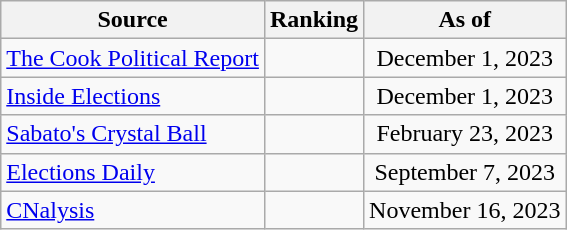<table class="wikitable" style="text-align:center">
<tr>
<th>Source</th>
<th>Ranking</th>
<th>As of</th>
</tr>
<tr>
<td align=left><a href='#'>The Cook Political Report</a></td>
<td></td>
<td>December 1, 2023</td>
</tr>
<tr>
<td align=left><a href='#'>Inside Elections</a></td>
<td></td>
<td>December 1, 2023</td>
</tr>
<tr>
<td align=left><a href='#'>Sabato's Crystal Ball</a></td>
<td></td>
<td>February 23, 2023</td>
</tr>
<tr>
<td align=left><a href='#'>Elections Daily</a></td>
<td></td>
<td>September 7, 2023</td>
</tr>
<tr>
<td align=left><a href='#'>CNalysis</a></td>
<td></td>
<td>November 16, 2023</td>
</tr>
</table>
